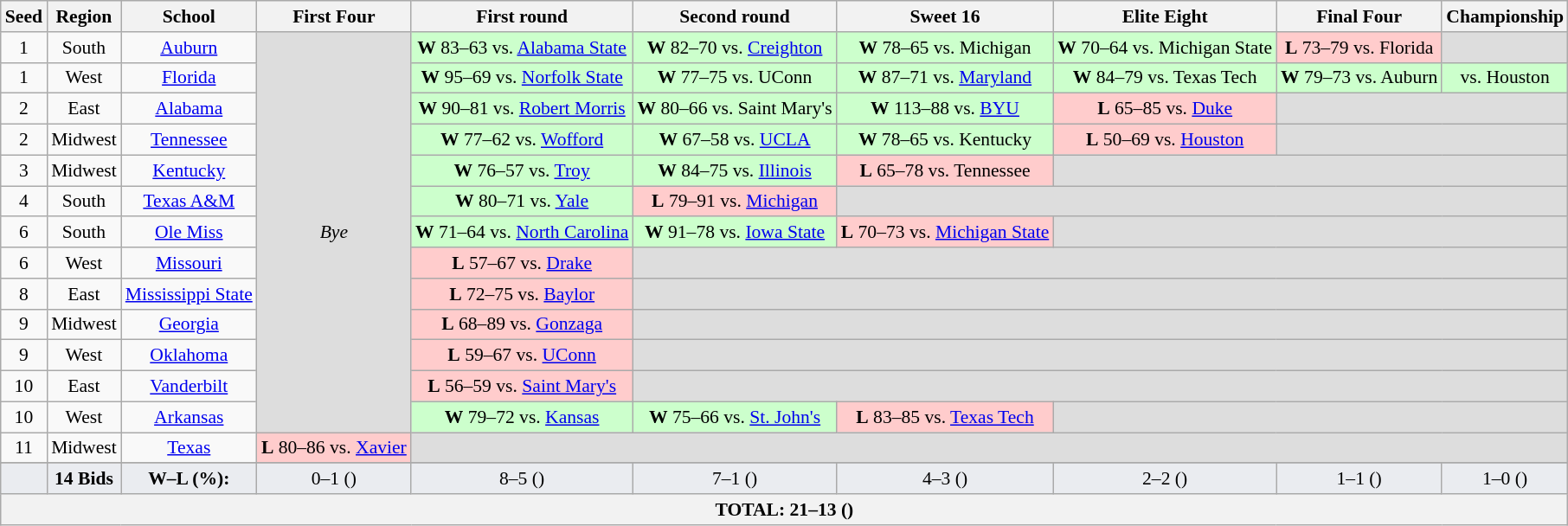<table class="sortable wikitable" style="white-space:nowrap; text-align:center; font-size:90%;">
<tr>
<th>Seed</th>
<th>Region</th>
<th>School</th>
<th>First Four</th>
<th>First round</th>
<th>Second round</th>
<th>Sweet 16</th>
<th>Elite Eight</th>
<th>Final Four</th>
<th>Championship</th>
</tr>
<tr>
<td>1</td>
<td>South</td>
<td><a href='#'>Auburn</a></td>
<td rowspan=13 style="background:#ddd;"><em>Bye</em></td>
<td style="background:#cfc;"><strong>W</strong> 83–63 vs.  <a href='#'>Alabama State</a></td>
<td style="background:#cfc;"><strong>W</strong> 82–70 vs.  <a href='#'>Creighton</a></td>
<td style="background:#cfc;"><strong>W</strong> 78–65 vs.  Michigan</td>
<td style="background:#cfc;"><strong>W</strong> 70–64 vs.  Michigan State</td>
<td style="background:#fcc;"><strong>L</strong> 73–79 vs.  Florida</td>
<td style="background:#ddd;"></td>
</tr>
<tr>
<td>1</td>
<td>West</td>
<td><a href='#'>Florida</a></td>
<td style="background:#cfc;"><strong>W</strong> 95–69 vs.  <a href='#'>Norfolk State</a></td>
<td style="background:#cfc;"><strong>W</strong> 77–75 vs.  UConn</td>
<td style="background:#cfc;"><strong>W</strong> 87–71 vs.  <a href='#'>Maryland</a></td>
<td style="background:#cfc;"><strong>W</strong> 84–79 vs.  Texas Tech</td>
<td style="background:#cfc;"><strong>W</strong> 79–73 vs.  Auburn</td>
<td style="background:#cfc;">vs.  Houston</td>
</tr>
<tr>
<td>2</td>
<td>East</td>
<td><a href='#'>Alabama</a></td>
<td style="background:#cfc;"><strong>W</strong> 90–81 vs.  <a href='#'>Robert Morris</a></td>
<td style="background:#cfc;"><strong>W</strong>  80–66 vs.  Saint Mary's</td>
<td style="background:#cfc;"><strong>W</strong> 113–88 vs.  <a href='#'>BYU</a></td>
<td style="background:#fcc;"><strong>L</strong> 65–85 vs.  <a href='#'>Duke</a></td>
<td style="background:#ddd;" colspan=2></td>
</tr>
<tr>
<td>2</td>
<td>Midwest</td>
<td><a href='#'>Tennessee</a></td>
<td style="background:#cfc;"><strong>W</strong> 77–62 vs.  <a href='#'>Wofford</a></td>
<td style="background:#cfc;"><strong>W</strong> 67–58 vs.  <a href='#'>UCLA</a></td>
<td style="background:#cfc;"><strong>W</strong> 78–65 vs.  Kentucky</td>
<td style="background:#fcc;"><strong>L</strong> 50–69 vs.  <a href='#'>Houston</a></td>
<td style="background:#ddd;" colspan=2></td>
</tr>
<tr>
<td>3</td>
<td>Midwest</td>
<td><a href='#'>Kentucky</a></td>
<td style="background:#cfc;"><strong>W</strong> 76–57 vs.  <a href='#'>Troy</a></td>
<td style="background:#cfc;"><strong>W</strong> 84–75 vs.  <a href='#'>Illinois</a></td>
<td style="background:#fcc;"><strong>L</strong> 65–78 vs.  Tennessee</td>
<td style="background:#ddd;" colspan=3></td>
</tr>
<tr>
<td>4</td>
<td>South</td>
<td><a href='#'>Texas A&M</a></td>
<td style="background:#cfc;"><strong>W</strong> 80–71 vs.  <a href='#'>Yale</a></td>
<td style="background:#fcc;"><strong>L</strong> 79–91 vs.  <a href='#'>Michigan</a></td>
<td style="background:#ddd;" colspan=4></td>
</tr>
<tr>
<td>6</td>
<td>South</td>
<td><a href='#'>Ole Miss</a></td>
<td style="background:#cfc;"><strong>W</strong> 71–64 vs.  <a href='#'>North Carolina</a></td>
<td style="background:#cfc;"><strong>W</strong> 91–78 vs.  <a href='#'>Iowa State</a></td>
<td style="background:#fcc;"><strong>L</strong> 70–73 vs.  <a href='#'>Michigan State</a></td>
<td style="background:#ddd;" colspan=3></td>
</tr>
<tr>
<td>6</td>
<td>West</td>
<td><a href='#'>Missouri</a></td>
<td style="background:#fcc;"><strong>L</strong> 57–67 vs.  <a href='#'>Drake</a></td>
<td style="background:#ddd;" colspan=5></td>
</tr>
<tr>
<td>8</td>
<td>East</td>
<td><a href='#'>Mississippi State</a></td>
<td style="background:#fcc;"><strong>L</strong> 72–75 vs.  <a href='#'>Baylor</a></td>
<td style="background:#ddd;" colspan=5></td>
</tr>
<tr>
<td>9</td>
<td>Midwest</td>
<td><a href='#'>Georgia</a></td>
<td style="background:#fcc;"><strong>L</strong> 68–89 vs.  <a href='#'>Gonzaga</a></td>
<td style="background:#ddd;" colspan=5></td>
</tr>
<tr>
<td>9</td>
<td>West</td>
<td><a href='#'>Oklahoma</a></td>
<td style="background:#fcc;"><strong>L</strong> 59–67 vs.  <a href='#'>UConn</a></td>
<td style="background:#ddd;" colspan=5></td>
</tr>
<tr>
<td>10</td>
<td>East</td>
<td><a href='#'>Vanderbilt</a></td>
<td style="background:#fcc;"><strong>L</strong> 56–59 vs.  <a href='#'>Saint Mary's</a></td>
<td style="background:#ddd;" colspan=5></td>
</tr>
<tr>
<td>10</td>
<td>West</td>
<td><a href='#'>Arkansas</a></td>
<td style="background:#cfc;"><strong>W</strong> 79–72 vs.  <a href='#'>Kansas</a></td>
<td style="background:#cfc;"><strong>W</strong> 75–66 vs.  <a href='#'>St. John's</a></td>
<td style="background:#fcc;"><strong>L</strong> 83–85 vs.  <a href='#'>Texas Tech</a></td>
<td style="background:#ddd;" colspan=3></td>
</tr>
<tr>
<td>11</td>
<td>Midwest</td>
<td><a href='#'>Texas</a></td>
<td style="background:#fcc;"><strong>L</strong> 80–86 vs.  <a href='#'>Xavier</a></td>
<td style="background:#ddd;" colspan=6></td>
</tr>
<tr>
</tr>
<tr class="sortbottom"  style="text-align:center; background:#EAECF0;">
<td></td>
<td><strong>14 Bids</strong></td>
<td><strong>W–L (%):</strong></td>
<td>0–1 ()</td>
<td>8–5 ()</td>
<td>7–1 ()</td>
<td>4–3 ()</td>
<td>2–2 ()</td>
<td>1–1 ()</td>
<td>1–0 ()</td>
</tr>
<tr>
<th colspan= 10><strong>TOTAL:</strong> 21–13 ()</th>
</tr>
</table>
